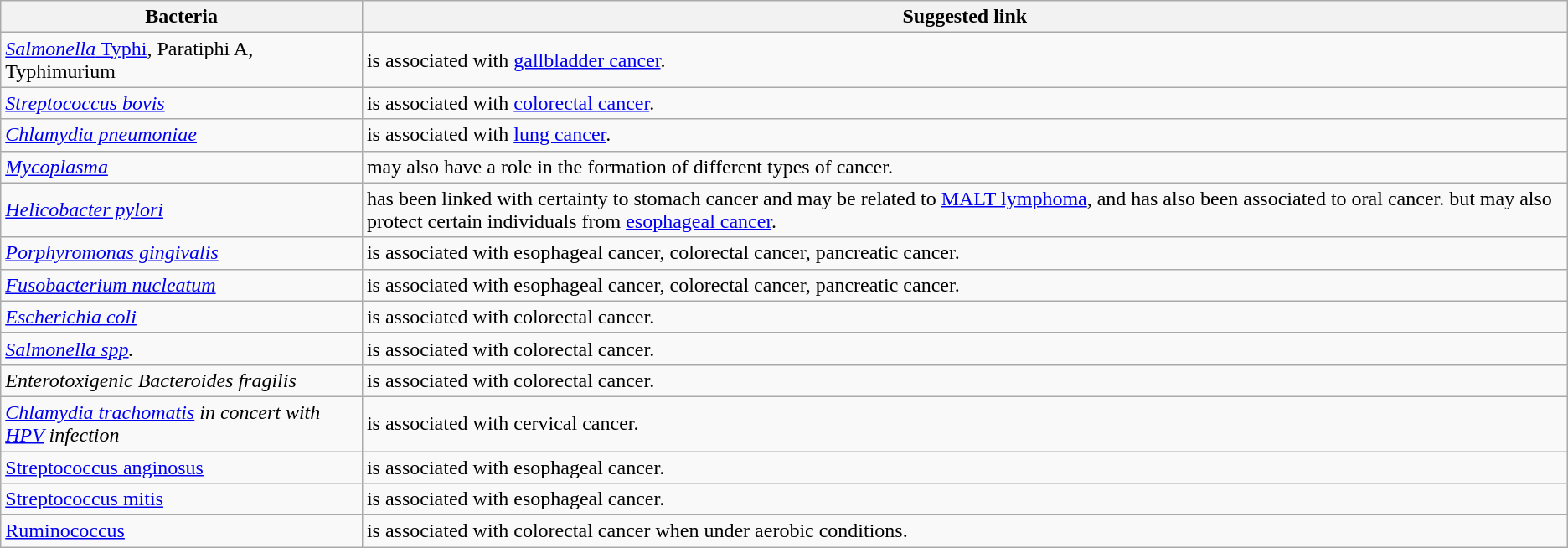<table class="wikitable">
<tr>
<th>Bacteria</th>
<th>Suggested link</th>
</tr>
<tr>
<td><a href='#'><em>Salmonella</em> Typhi</a>, Paratiphi A, Typhimurium</td>
<td>is associated with <a href='#'>gallbladder cancer</a>.</td>
</tr>
<tr>
<td><em><a href='#'>Streptococcus bovis</a></em></td>
<td>is associated with <a href='#'>colorectal cancer</a>.</td>
</tr>
<tr>
<td><em><a href='#'>Chlamydia pneumoniae</a></em></td>
<td>is associated with  <a href='#'>lung cancer</a>.</td>
</tr>
<tr>
<td><em><a href='#'>Mycoplasma</a></em></td>
<td>may also have a role in the formation of different types of cancer.</td>
</tr>
<tr>
<td><em><a href='#'>Helicobacter pylori</a></em></td>
<td>has been linked with certainty to stomach cancer  and may be related to <a href='#'>MALT lymphoma</a>, and has also been associated to oral cancer. but may also protect certain individuals from <a href='#'>esophageal cancer</a>.</td>
</tr>
<tr>
<td><em><a href='#'>Porphyromonas gingivalis</a></em></td>
<td>is associated with esophageal cancer, colorectal cancer, pancreatic cancer.</td>
</tr>
<tr>
<td><em><a href='#'>Fusobacterium nucleatum</a></em></td>
<td>is associated with esophageal cancer, colorectal cancer, pancreatic cancer.</td>
</tr>
<tr>
<td><em><a href='#'>Escherichia coli</a></em></td>
<td>is associated with colorectal cancer.</td>
</tr>
<tr>
<td><em><a href='#'>Salmonella spp</a>.</em></td>
<td>is associated with colorectal cancer.</td>
</tr>
<tr>
<td><em>Enterotoxigenic Bacteroides fragilis</em></td>
<td>is associated with colorectal cancer.</td>
</tr>
<tr>
<td><em><a href='#'>Chlamydia trachomatis</a> in concert with <a href='#'>HPV</a> infection</em></td>
<td>is associated with cervical cancer.</td>
</tr>
<tr>
<td><a href='#'>Streptococcus anginosus</a></td>
<td>is associated with esophageal cancer.</td>
</tr>
<tr>
<td><a href='#'>Streptococcus mitis</a></td>
<td>is associated with esophageal cancer.</td>
</tr>
<tr>
<td><a href='#'>Ruminococcus</a></td>
<td>is associated with colorectal cancer when under aerobic conditions.</td>
</tr>
</table>
